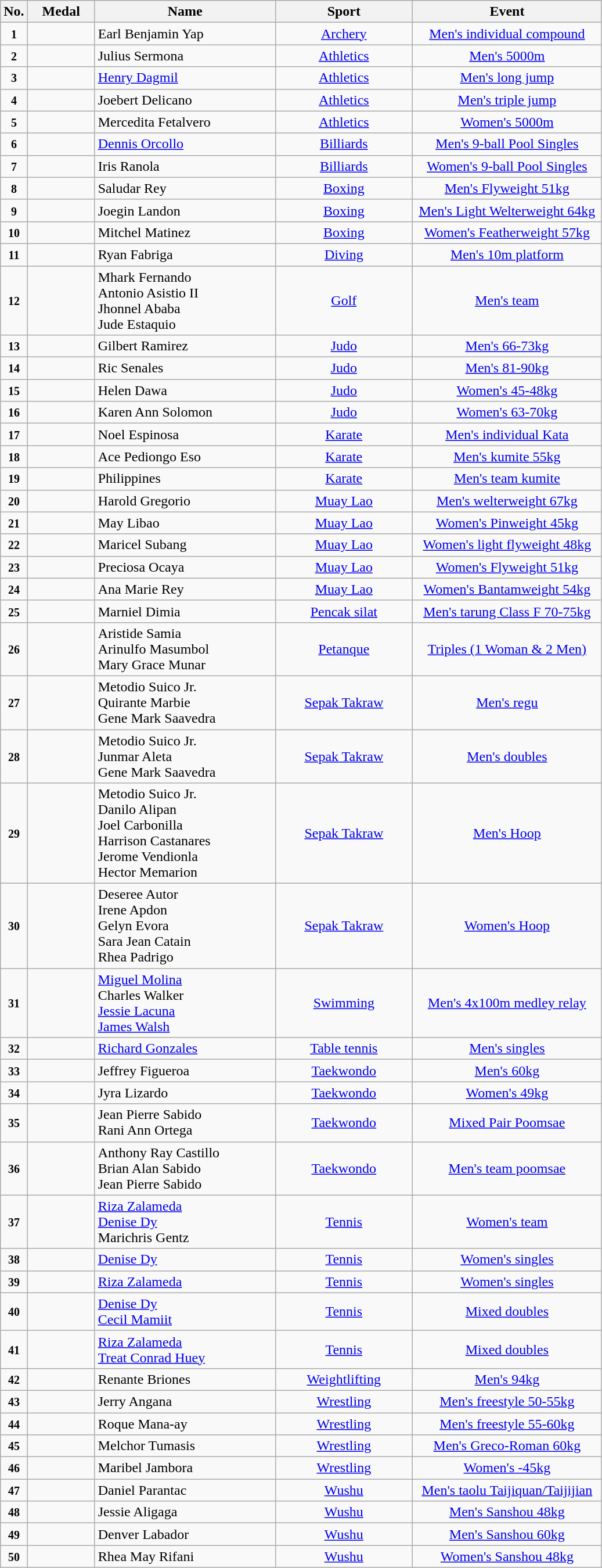<table class="wikitable" style="font-size:100%; text-align:center;">
<tr>
<th width="10">No.</th>
<th width="70">Medal</th>
<th width="200">Name</th>
<th width="150">Sport</th>
<th width="210">Event</th>
</tr>
<tr>
<td><small><strong>1</strong></small></td>
<td></td>
<td align=left>Earl Benjamin Yap</td>
<td> <a href='#'>Archery</a></td>
<td><a href='#'>Men's individual compound</a></td>
</tr>
<tr>
<td><small><strong>2</strong></small></td>
<td></td>
<td align=left>Julius Sermona</td>
<td> <a href='#'>Athletics</a></td>
<td><a href='#'>Men's 5000m</a></td>
</tr>
<tr>
<td><small><strong>3</strong></small></td>
<td></td>
<td align=left><a href='#'>Henry Dagmil</a></td>
<td> <a href='#'>Athletics</a></td>
<td><a href='#'>Men's long jump</a></td>
</tr>
<tr>
<td><small><strong>4</strong></small></td>
<td></td>
<td align=left>Joebert Delicano</td>
<td> <a href='#'>Athletics</a></td>
<td><a href='#'>Men's triple jump</a></td>
</tr>
<tr>
<td><small><strong>5</strong></small></td>
<td></td>
<td align=left>Mercedita Fetalvero</td>
<td> <a href='#'>Athletics</a></td>
<td><a href='#'>Women's 5000m</a></td>
</tr>
<tr>
<td><small><strong>6</strong></small></td>
<td></td>
<td align=left><a href='#'>Dennis Orcollo</a></td>
<td> <a href='#'>Billiards</a></td>
<td><a href='#'>Men's 9-ball Pool Singles</a></td>
</tr>
<tr>
<td><small><strong>7</strong></small></td>
<td></td>
<td align=left>Iris Ranola</td>
<td> <a href='#'>Billiards</a></td>
<td><a href='#'>Women's 9-ball Pool Singles</a></td>
</tr>
<tr>
<td><small><strong>8</strong></small></td>
<td></td>
<td align=left>Saludar Rey</td>
<td> <a href='#'>Boxing</a></td>
<td><a href='#'>Men's Flyweight 51kg</a></td>
</tr>
<tr>
<td><small><strong>9</strong></small></td>
<td></td>
<td align=left>Joegin Landon</td>
<td> <a href='#'>Boxing</a></td>
<td><a href='#'>Men's Light Welterweight 64kg</a></td>
</tr>
<tr>
<td><small><strong>10</strong></small></td>
<td></td>
<td align=left>Mitchel Matinez</td>
<td> <a href='#'>Boxing</a></td>
<td><a href='#'>Women's Featherweight 57kg</a></td>
</tr>
<tr>
<td><small><strong>11</strong></small></td>
<td></td>
<td align=left>Ryan Fabriga</td>
<td> <a href='#'>Diving</a></td>
<td><a href='#'>Men's 10m platform</a></td>
</tr>
<tr>
<td><small><strong>12</strong></small></td>
<td></td>
<td align=left>Mhark Fernando<br>Antonio Asistio II<br>Jhonnel Ababa<br>Jude Estaquio</td>
<td> <a href='#'>Golf</a></td>
<td><a href='#'>Men's team</a></td>
</tr>
<tr>
<td><small><strong>13</strong></small></td>
<td></td>
<td align=left>Gilbert Ramirez</td>
<td> <a href='#'>Judo</a></td>
<td><a href='#'>Men's 66-73kg</a></td>
</tr>
<tr>
<td><small><strong>14</strong></small></td>
<td></td>
<td align=left>Ric Senales</td>
<td> <a href='#'>Judo</a></td>
<td><a href='#'>Men's 81-90kg</a></td>
</tr>
<tr>
<td><small><strong>15</strong></small></td>
<td></td>
<td align=left>Helen Dawa</td>
<td> <a href='#'>Judo</a></td>
<td><a href='#'>Women's 45-48kg</a></td>
</tr>
<tr>
<td><small><strong>16</strong></small></td>
<td></td>
<td align=left>Karen Ann Solomon</td>
<td> <a href='#'>Judo</a></td>
<td><a href='#'>Women's 63-70kg</a></td>
</tr>
<tr>
<td><small><strong>17</strong></small></td>
<td></td>
<td align=left>Noel Espinosa</td>
<td> <a href='#'>Karate</a></td>
<td><a href='#'>Men's individual Kata</a></td>
</tr>
<tr>
<td><small><strong>18</strong></small></td>
<td></td>
<td align=left>Ace Pediongo Eso</td>
<td> <a href='#'>Karate</a></td>
<td><a href='#'>Men's kumite 55kg</a></td>
</tr>
<tr>
<td><small><strong>19</strong></small></td>
<td></td>
<td align=left>Philippines</td>
<td> <a href='#'>Karate</a></td>
<td><a href='#'>Men's team kumite</a></td>
</tr>
<tr>
<td><small><strong>20</strong></small></td>
<td></td>
<td align=left>Harold Gregorio</td>
<td> <a href='#'>Muay Lao</a></td>
<td><a href='#'>Men's welterweight 67kg</a></td>
</tr>
<tr>
<td><small><strong>21</strong></small></td>
<td></td>
<td align=left>May Libao</td>
<td> <a href='#'>Muay Lao</a></td>
<td><a href='#'>Women's Pinweight 45kg</a></td>
</tr>
<tr>
<td><small><strong>22</strong></small></td>
<td></td>
<td align=left>Maricel Subang</td>
<td> <a href='#'>Muay Lao</a></td>
<td><a href='#'>Women's light flyweight 48kg</a></td>
</tr>
<tr>
<td><small><strong>23</strong></small></td>
<td></td>
<td align=left>Preciosa Ocaya</td>
<td> <a href='#'>Muay Lao</a></td>
<td><a href='#'>Women's Flyweight 51kg</a></td>
</tr>
<tr>
<td><small><strong>24</strong></small></td>
<td></td>
<td align=left>Ana Marie Rey</td>
<td> <a href='#'>Muay Lao</a></td>
<td><a href='#'>Women's Bantamweight 54kg</a></td>
</tr>
<tr>
<td><small><strong>25</strong></small></td>
<td></td>
<td align=left>Marniel Dimia</td>
<td> <a href='#'>Pencak silat</a></td>
<td><a href='#'>Men's tarung Class F 70-75kg</a></td>
</tr>
<tr>
<td><small><strong>26</strong></small></td>
<td></td>
<td align=left>Aristide Samia<br>Arinulfo Masumbol<br>Mary Grace Munar</td>
<td> <a href='#'>Petanque</a></td>
<td><a href='#'>Triples (1 Woman & 2 Men)</a></td>
</tr>
<tr>
<td><small><strong>27</strong></small></td>
<td></td>
<td align=left>Metodio Suico Jr.<br>Quirante Marbie<br>Gene Mark Saavedra</td>
<td> <a href='#'>Sepak Takraw</a></td>
<td><a href='#'>Men's regu</a></td>
</tr>
<tr>
<td><small><strong>28</strong></small></td>
<td></td>
<td align=left>Metodio Suico Jr.<br>Junmar Aleta<br>Gene Mark Saavedra</td>
<td> <a href='#'>Sepak Takraw</a></td>
<td><a href='#'>Men's doubles</a></td>
</tr>
<tr>
<td><small><strong>29</strong></small></td>
<td></td>
<td align=left>Metodio Suico Jr.<br>Danilo Alipan<br>Joel Carbonilla<br>Harrison Castanares<br>Jerome Vendionla<br>Hector Memarion</td>
<td> <a href='#'>Sepak Takraw</a></td>
<td><a href='#'>Men's Hoop</a></td>
</tr>
<tr>
<td><small><strong>30</strong></small></td>
<td></td>
<td align=left>Deseree Autor<br>Irene Apdon<br>Gelyn Evora<br>Sara Jean Catain<br>Rhea Padrigo</td>
<td> <a href='#'>Sepak Takraw</a></td>
<td><a href='#'>Women's Hoop</a></td>
</tr>
<tr>
<td><small><strong>31</strong></small></td>
<td></td>
<td align=left><a href='#'>Miguel Molina</a><br>Charles Walker<br><a href='#'>Jessie Lacuna</a><br><a href='#'>James Walsh</a></td>
<td> <a href='#'>Swimming</a></td>
<td><a href='#'>Men's 4x100m medley relay</a></td>
</tr>
<tr>
<td><small><strong>32</strong></small></td>
<td></td>
<td align=left><a href='#'>Richard Gonzales</a></td>
<td> <a href='#'>Table tennis</a></td>
<td><a href='#'>Men's singles</a></td>
</tr>
<tr>
<td><small><strong>33</strong></small></td>
<td></td>
<td align=left>Jeffrey Figueroa</td>
<td> <a href='#'>Taekwondo</a></td>
<td><a href='#'>Men's 60kg</a></td>
</tr>
<tr>
<td><small><strong>34</strong></small></td>
<td></td>
<td align=left>Jyra Lizardo</td>
<td> <a href='#'>Taekwondo</a></td>
<td><a href='#'>Women's 49kg</a></td>
</tr>
<tr>
<td><small><strong>35</strong></small></td>
<td></td>
<td align=left>Jean Pierre Sabido<br>Rani Ann Ortega</td>
<td> <a href='#'>Taekwondo</a></td>
<td><a href='#'>Mixed Pair Poomsae</a></td>
</tr>
<tr>
<td><small><strong>36</strong></small></td>
<td></td>
<td align=left>Anthony Ray Castillo<br>Brian Alan Sabido<br>Jean Pierre Sabido</td>
<td> <a href='#'>Taekwondo</a></td>
<td><a href='#'>Men's team poomsae</a></td>
</tr>
<tr>
<td><small><strong>37</strong></small></td>
<td></td>
<td align=left><a href='#'>Riza Zalameda</a><br><a href='#'>Denise Dy</a><br>Marichris Gentz</td>
<td> <a href='#'>Tennis</a></td>
<td><a href='#'>Women's team</a></td>
</tr>
<tr>
<td><small><strong>38</strong></small></td>
<td></td>
<td align=left><a href='#'>Denise Dy</a></td>
<td> <a href='#'>Tennis</a></td>
<td><a href='#'>Women's singles</a></td>
</tr>
<tr>
<td><small><strong>39</strong></small></td>
<td></td>
<td align=left><a href='#'>Riza Zalameda</a></td>
<td> <a href='#'>Tennis</a></td>
<td><a href='#'>Women's singles</a></td>
</tr>
<tr>
<td><small><strong>40</strong></small></td>
<td></td>
<td align=left><a href='#'>Denise Dy</a><br><a href='#'>Cecil Mamiit</a></td>
<td> <a href='#'>Tennis</a></td>
<td><a href='#'>Mixed doubles</a></td>
</tr>
<tr>
<td><small><strong>41</strong></small></td>
<td></td>
<td align=left><a href='#'>Riza Zalameda</a><br><a href='#'>Treat Conrad Huey</a></td>
<td> <a href='#'>Tennis</a></td>
<td><a href='#'>Mixed doubles</a></td>
</tr>
<tr>
<td><small><strong>42</strong></small></td>
<td></td>
<td align=left>Renante Briones</td>
<td> <a href='#'>Weightlifting</a></td>
<td><a href='#'>Men's 94kg</a></td>
</tr>
<tr>
<td><small><strong>43</strong></small></td>
<td></td>
<td align=left>Jerry Angana</td>
<td> <a href='#'>Wrestling</a></td>
<td><a href='#'>Men's freestyle 50-55kg</a></td>
</tr>
<tr>
<td><small><strong>44</strong></small></td>
<td></td>
<td align=left>Roque Mana-ay</td>
<td> <a href='#'>Wrestling</a></td>
<td><a href='#'>Men's freestyle 55-60kg</a></td>
</tr>
<tr>
<td><small><strong>45</strong></small></td>
<td></td>
<td align=left>Melchor Tumasis</td>
<td> <a href='#'>Wrestling</a></td>
<td><a href='#'>Men's Greco-Roman 60kg</a></td>
</tr>
<tr>
<td><small><strong>46</strong></small></td>
<td></td>
<td align=left>Maribel Jambora</td>
<td> <a href='#'>Wrestling</a></td>
<td><a href='#'>Women's -45kg</a></td>
</tr>
<tr>
<td><small><strong>47</strong></small></td>
<td></td>
<td align=left>Daniel Parantac</td>
<td> <a href='#'>Wushu</a></td>
<td><a href='#'>Men's taolu Taijiquan/Taijijian</a></td>
</tr>
<tr>
<td><small><strong>48</strong></small></td>
<td></td>
<td align=left>Jessie Aligaga</td>
<td> <a href='#'>Wushu</a></td>
<td><a href='#'>Men's Sanshou 48kg</a></td>
</tr>
<tr>
<td><small><strong>49</strong></small></td>
<td></td>
<td align=left>Denver Labador</td>
<td> <a href='#'>Wushu</a></td>
<td><a href='#'>Men's Sanshou 60kg</a></td>
</tr>
<tr>
<td><small><strong>50</strong></small></td>
<td></td>
<td align=left>Rhea May Rifani</td>
<td> <a href='#'>Wushu</a></td>
<td><a href='#'>Women's Sanshou 48kg</a></td>
</tr>
</table>
